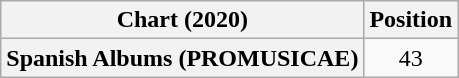<table class="wikitable sortable plainrowheaders" style="text-align:center">
<tr>
<th scope="col">Chart (2020)</th>
<th scope="col">Position</th>
</tr>
<tr>
<th scope="row">Spanish Albums (PROMUSICAE)</th>
<td>43</td>
</tr>
</table>
